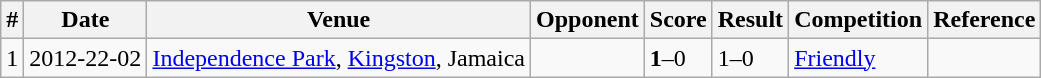<table class="wikitable">
<tr>
<th>#</th>
<th>Date</th>
<th>Venue</th>
<th>Opponent</th>
<th>Score</th>
<th>Result</th>
<th>Competition</th>
<th>Reference</th>
</tr>
<tr>
<td>1</td>
<td>2012-22-02</td>
<td><a href='#'>Independence Park</a>, <a href='#'>Kingston</a>, Jamaica</td>
<td></td>
<td><strong>1</strong>–0</td>
<td>1–0</td>
<td><a href='#'>Friendly</a></td>
<td></td>
</tr>
</table>
